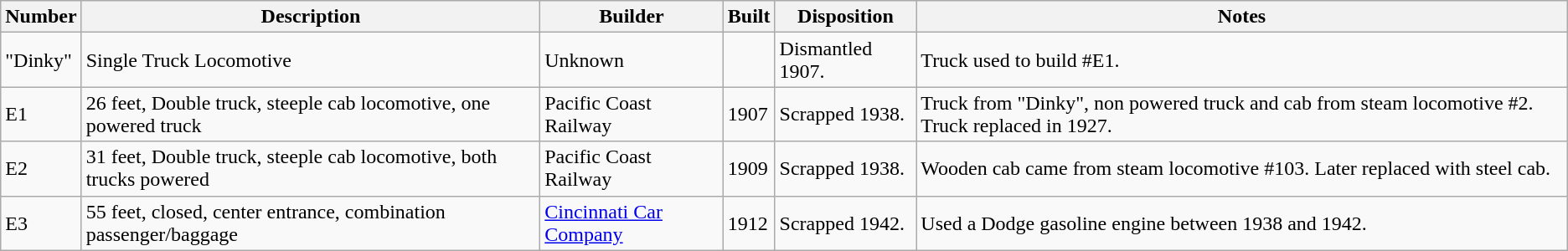<table class="wikitable">
<tr>
<th>Number</th>
<th>Description</th>
<th>Builder</th>
<th>Built</th>
<th>Disposition</th>
<th>Notes</th>
</tr>
<tr>
<td>"Dinky"</td>
<td>Single Truck Locomotive</td>
<td>Unknown</td>
<td></td>
<td>Dismantled 1907.</td>
<td>Truck used to build #E1.</td>
</tr>
<tr>
<td>E1</td>
<td>26 feet, Double truck, steeple cab locomotive, one powered truck</td>
<td>Pacific Coast Railway</td>
<td>1907</td>
<td>Scrapped 1938.</td>
<td>Truck from "Dinky", non powered truck and cab from steam locomotive #2. Truck replaced in 1927.</td>
</tr>
<tr>
<td>E2</td>
<td>31 feet, Double truck, steeple cab locomotive, both trucks powered</td>
<td>Pacific Coast Railway</td>
<td>1909</td>
<td>Scrapped 1938.</td>
<td>Wooden cab came from steam locomotive #103. Later replaced with steel cab.</td>
</tr>
<tr>
<td>E3</td>
<td>55 feet, closed, center entrance, combination passenger/baggage</td>
<td><a href='#'>Cincinnati Car Company</a></td>
<td>1912</td>
<td>Scrapped 1942.</td>
<td>Used a Dodge gasoline engine between 1938 and 1942.</td>
</tr>
</table>
